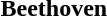<table>
<tr>
<th colspan=2>Beethoven</th>
</tr>
<tr>
<td></td>
<td></td>
</tr>
</table>
